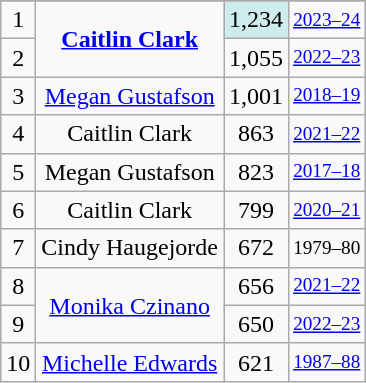<table class="wikitable sortable" style="text-align: center">
<tr>
</tr>
<tr>
<td>1</td>
<td rowspan=2><strong><a href='#'>Caitlin Clark</a></strong></td>
<td bgcolor=#cfecec>1,234</td>
<td style="font-size:80%;"><a href='#'>2023–24</a></td>
</tr>
<tr>
<td>2</td>
<td>1,055</td>
<td style="font-size:80%;"><a href='#'>2022–23</a></td>
</tr>
<tr>
<td>3</td>
<td><a href='#'>Megan Gustafson</a></td>
<td>1,001</td>
<td style="font-size:80%;"><a href='#'>2018–19</a></td>
</tr>
<tr>
<td>4</td>
<td>Caitlin Clark</td>
<td>863</td>
<td style="font-size:80%;"><a href='#'>2021–22</a></td>
</tr>
<tr>
<td>5</td>
<td>Megan Gustafson</td>
<td>823</td>
<td style="font-size:80%;"><a href='#'>2017–18</a></td>
</tr>
<tr>
<td>6</td>
<td>Caitlin Clark</td>
<td>799</td>
<td style="font-size:80%;"><a href='#'>2020–21</a></td>
</tr>
<tr>
<td>7</td>
<td>Cindy Haugejorde</td>
<td>672</td>
<td style="font-size:80%;">1979–80</td>
</tr>
<tr>
<td>8</td>
<td rowspan=2><a href='#'>Monika Czinano</a></td>
<td>656</td>
<td style="font-size:80%;"><a href='#'>2021–22</a></td>
</tr>
<tr>
<td>9</td>
<td>650</td>
<td style="font-size:80%;"><a href='#'>2022–23</a></td>
</tr>
<tr>
<td>10</td>
<td><a href='#'>Michelle Edwards</a></td>
<td>621</td>
<td style="font-size:80%;"><a href='#'>1987–88</a></td>
</tr>
</table>
